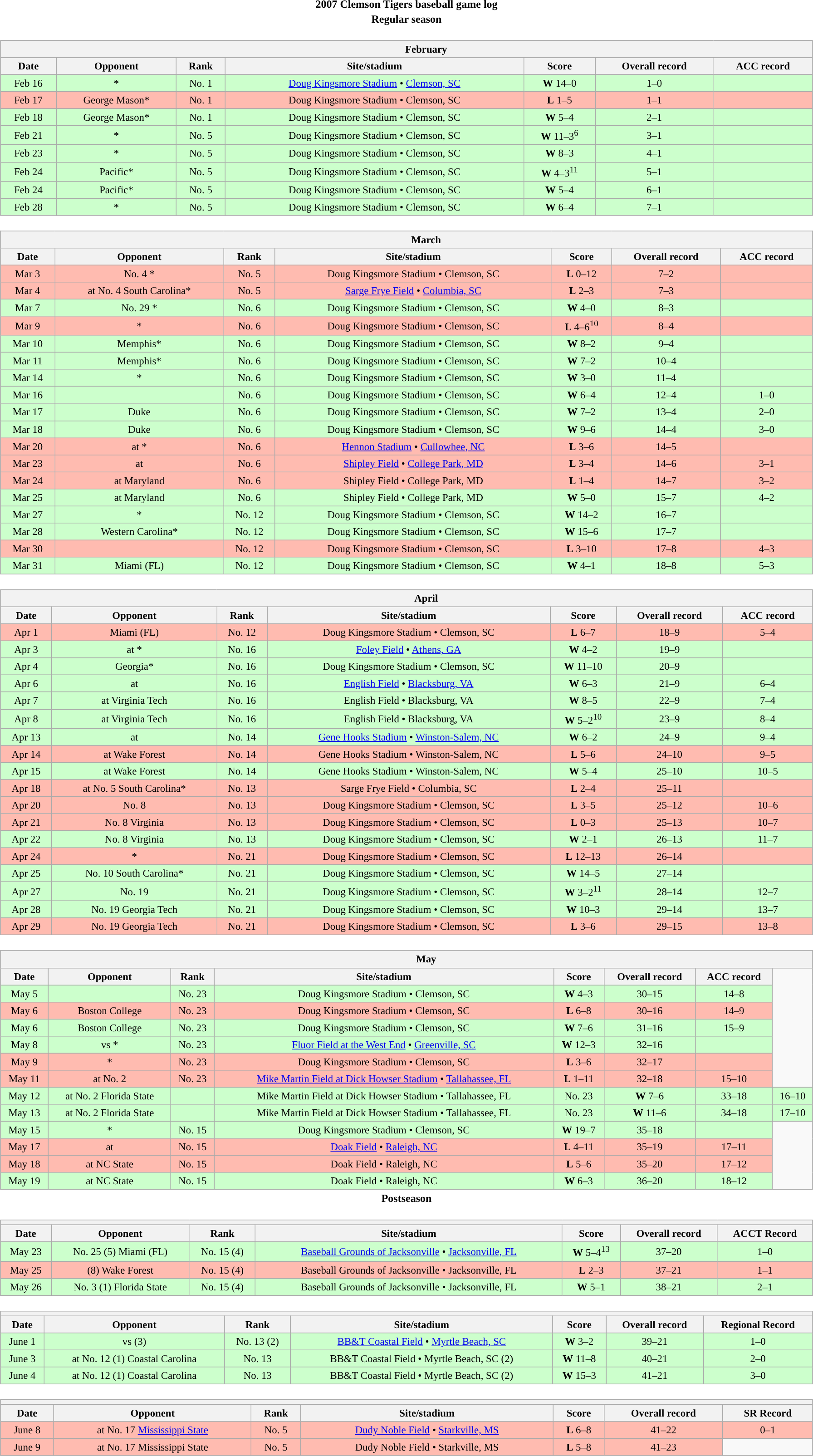<table class="toccolours" width=95% style="clear:both; margin:1.5em auto; text-align:center;">
<tr>
<th colspan=2>2007 Clemson Tigers baseball game log</th>
</tr>
<tr>
<th colspan=2>Regular season</th>
</tr>
<tr valign="top">
<td><br><table class="wikitable collapsible collapsed" style="margin:auto; width:100%; text-align:center; font-size:95%">
<tr>
<th colspan=12 style="padding-left:4em;">February</th>
</tr>
<tr>
<th>Date</th>
<th>Opponent</th>
<th>Rank</th>
<th>Site/stadium</th>
<th>Score</th>
<th>Overall record</th>
<th>ACC record</th>
</tr>
<tr bgcolor=ccffcc>
<td>Feb 16</td>
<td>*</td>
<td>No. 1</td>
<td><a href='#'>Doug Kingsmore Stadium</a> • <a href='#'>Clemson, SC</a></td>
<td><strong>W</strong> 14–0</td>
<td>1–0</td>
<td></td>
</tr>
<tr bgcolor=ffbbb>
<td>Feb 17</td>
<td>George Mason*</td>
<td>No. 1</td>
<td>Doug Kingsmore Stadium • Clemson, SC</td>
<td><strong>L</strong> 1–5</td>
<td>1–1</td>
<td></td>
</tr>
<tr bgcolor=ccffcc>
<td>Feb 18</td>
<td>George Mason*</td>
<td>No. 1</td>
<td>Doug Kingsmore Stadium • Clemson, SC</td>
<td><strong>W</strong> 5–4</td>
<td>2–1</td>
<td></td>
</tr>
<tr bgcolor=ccffcc>
<td>Feb 21</td>
<td>*</td>
<td>No. 5</td>
<td>Doug Kingsmore Stadium • Clemson, SC</td>
<td><strong>W</strong> 11–3<sup>6</sup></td>
<td>3–1</td>
<td></td>
</tr>
<tr bgcolor=ccffcc>
<td>Feb 23</td>
<td>*</td>
<td>No. 5</td>
<td>Doug Kingsmore Stadium • Clemson, SC</td>
<td><strong>W</strong> 8–3</td>
<td>4–1</td>
<td></td>
</tr>
<tr bgcolor=ccffcc>
<td>Feb 24</td>
<td>Pacific*</td>
<td>No. 5</td>
<td>Doug Kingsmore Stadium • Clemson, SC</td>
<td><strong>W</strong> 4–3<sup>11</sup></td>
<td>5–1</td>
<td></td>
</tr>
<tr bgcolor=ccffcc>
<td>Feb 24</td>
<td>Pacific*</td>
<td>No. 5</td>
<td>Doug Kingsmore Stadium • Clemson, SC</td>
<td><strong>W</strong> 5–4</td>
<td>6–1</td>
<td></td>
</tr>
<tr bgcolor=ccffcc>
<td>Feb 28</td>
<td>*</td>
<td>No. 5</td>
<td>Doug Kingsmore Stadium • Clemson, SC</td>
<td><strong>W</strong> 6–4</td>
<td>7–1</td>
<td></td>
</tr>
</table>
</td>
</tr>
<tr>
<td><br><table class="wikitable collapsible collapsed" style="margin:auto; width:100%; text-align:center; font-size:95%">
<tr>
<th colspan=12 style="padding-left:4em;">March</th>
</tr>
<tr>
<th>Date</th>
<th>Opponent</th>
<th>Rank</th>
<th>Site/stadium</th>
<th>Score</th>
<th>Overall record</th>
<th>ACC record</th>
</tr>
<tr bgcolor=ffbbb>
<td>Mar 3</td>
<td>No. 4 *</td>
<td>No. 5</td>
<td>Doug Kingsmore Stadium • Clemson, SC</td>
<td><strong>L</strong> 0–12</td>
<td>7–2</td>
<td></td>
</tr>
<tr bgcolor=ffbbb>
<td>Mar 4</td>
<td>at No. 4 South Carolina*</td>
<td>No. 5</td>
<td><a href='#'>Sarge Frye Field</a> • <a href='#'>Columbia, SC</a></td>
<td><strong>L</strong> 2–3</td>
<td>7–3</td>
<td></td>
</tr>
<tr bgcolor=ccffcc>
<td>Mar 7</td>
<td>No. 29 *</td>
<td>No. 6</td>
<td>Doug Kingsmore Stadium • Clemson, SC</td>
<td><strong>W</strong> 4–0</td>
<td>8–3</td>
<td></td>
</tr>
<tr bgcolor=ffbbb>
<td>Mar 9</td>
<td>*</td>
<td>No. 6</td>
<td>Doug Kingsmore Stadium • Clemson, SC</td>
<td><strong>L</strong> 4–6<sup>10</sup></td>
<td>8–4</td>
<td></td>
</tr>
<tr bgcolor=ccffcc>
<td>Mar 10</td>
<td>Memphis*</td>
<td>No. 6</td>
<td>Doug Kingsmore Stadium • Clemson, SC</td>
<td><strong>W</strong> 8–2</td>
<td>9–4</td>
<td></td>
</tr>
<tr bgcolor=ccffcc>
<td>Mar 11</td>
<td>Memphis*</td>
<td>No. 6</td>
<td>Doug Kingsmore Stadium • Clemson, SC</td>
<td><strong>W</strong> 7–2</td>
<td>10–4</td>
<td></td>
</tr>
<tr bgcolor=ccffcc>
<td>Mar 14</td>
<td>*</td>
<td>No. 6</td>
<td>Doug Kingsmore Stadium • Clemson, SC</td>
<td><strong>W</strong> 3–0</td>
<td>11–4</td>
<td></td>
</tr>
<tr bgcolor=ccffcc>
<td>Mar 16</td>
<td></td>
<td>No. 6</td>
<td>Doug Kingsmore Stadium • Clemson, SC</td>
<td><strong>W</strong> 6–4</td>
<td>12–4</td>
<td>1–0</td>
</tr>
<tr bgcolor=ccffcc>
<td>Mar 17</td>
<td>Duke</td>
<td>No. 6</td>
<td>Doug Kingsmore Stadium • Clemson, SC</td>
<td><strong>W</strong> 7–2</td>
<td>13–4</td>
<td>2–0</td>
</tr>
<tr bgcolor=ccffcc>
<td>Mar 18</td>
<td>Duke</td>
<td>No. 6</td>
<td>Doug Kingsmore Stadium • Clemson, SC</td>
<td><strong>W</strong> 9–6</td>
<td>14–4</td>
<td>3–0</td>
</tr>
<tr bgcolor=ffbbb>
<td>Mar 20</td>
<td>at *</td>
<td>No. 6</td>
<td><a href='#'>Hennon Stadium</a> • <a href='#'>Cullowhee, NC</a></td>
<td><strong>L</strong> 3–6</td>
<td>14–5</td>
<td></td>
</tr>
<tr bgcolor=ffbbb>
<td>Mar 23</td>
<td>at </td>
<td>No. 6</td>
<td><a href='#'>Shipley Field</a> • <a href='#'>College Park, MD</a></td>
<td><strong>L</strong> 3–4</td>
<td>14–6</td>
<td>3–1</td>
</tr>
<tr bgcolor=ffbbb>
<td>Mar 24</td>
<td>at Maryland</td>
<td>No. 6</td>
<td>Shipley Field • College Park, MD</td>
<td><strong>L</strong> 1–4</td>
<td>14–7</td>
<td>3–2</td>
</tr>
<tr bgcolor=ccffcc>
<td>Mar 25</td>
<td>at Maryland</td>
<td>No. 6</td>
<td>Shipley Field • College Park, MD</td>
<td><strong>W</strong> 5–0</td>
<td>15–7</td>
<td>4–2</td>
</tr>
<tr bgcolor=ccffcc>
<td>Mar 27</td>
<td>*</td>
<td>No. 12</td>
<td>Doug Kingsmore Stadium • Clemson, SC</td>
<td><strong>W</strong> 14–2</td>
<td>16–7</td>
<td></td>
</tr>
<tr bgcolor=ccffcc>
<td>Mar 28</td>
<td>Western Carolina*</td>
<td>No. 12</td>
<td>Doug Kingsmore Stadium • Clemson, SC</td>
<td><strong>W</strong> 15–6</td>
<td>17–7</td>
<td></td>
</tr>
<tr bgcolor=ffbbb>
<td>Mar 30</td>
<td></td>
<td>No. 12</td>
<td>Doug Kingsmore Stadium • Clemson, SC</td>
<td><strong>L</strong> 3–10</td>
<td>17–8</td>
<td>4–3</td>
</tr>
<tr bgcolor=ccffcc>
<td>Mar 31</td>
<td>Miami (FL)</td>
<td>No. 12</td>
<td>Doug Kingsmore Stadium • Clemson, SC</td>
<td><strong>W</strong> 4–1</td>
<td>18–8</td>
<td>5–3</td>
</tr>
</table>
</td>
</tr>
<tr>
<td><br><table class="wikitable collapsible collapsed" style="margin:auto; width:100%; text-align:center; font-size:95%">
<tr>
<th colspan=12 style="padding-left:4em;">April</th>
</tr>
<tr>
<th>Date</th>
<th>Opponent</th>
<th>Rank</th>
<th>Site/stadium</th>
<th>Score</th>
<th>Overall record</th>
<th>ACC record</th>
</tr>
<tr bgcolor=ffbbb>
<td>Apr 1</td>
<td>Miami (FL)</td>
<td>No. 12</td>
<td>Doug Kingsmore Stadium • Clemson, SC</td>
<td><strong>L</strong> 6–7</td>
<td>18–9</td>
<td>5–4</td>
</tr>
<tr bgcolor=ccffcc>
<td>Apr 3</td>
<td>at *</td>
<td>No. 16</td>
<td><a href='#'>Foley Field</a> • <a href='#'>Athens, GA</a></td>
<td><strong>W</strong> 4–2</td>
<td>19–9</td>
<td></td>
</tr>
<tr bgcolor=ccffcc>
<td>Apr 4</td>
<td>Georgia*</td>
<td>No. 16</td>
<td>Doug Kingsmore Stadium • Clemson, SC</td>
<td><strong>W</strong> 11–10</td>
<td>20–9</td>
<td></td>
</tr>
<tr bgcolor=ccffcc>
<td>Apr 6</td>
<td>at </td>
<td>No. 16</td>
<td><a href='#'>English Field</a> • <a href='#'>Blacksburg, VA</a></td>
<td><strong>W</strong> 6–3</td>
<td>21–9</td>
<td>6–4</td>
</tr>
<tr bgcolor=ccffcc>
<td>Apr 7</td>
<td>at Virginia Tech</td>
<td>No. 16</td>
<td>English Field • Blacksburg, VA</td>
<td><strong>W</strong> 8–5</td>
<td>22–9</td>
<td>7–4</td>
</tr>
<tr bgcolor=ccffcc>
<td>Apr 8</td>
<td>at Virginia Tech</td>
<td>No. 16</td>
<td>English Field • Blacksburg, VA</td>
<td><strong>W</strong> 5–2<sup>10</sup></td>
<td>23–9</td>
<td>8–4</td>
</tr>
<tr bgcolor=ccffcc>
<td>Apr 13</td>
<td>at </td>
<td>No. 14</td>
<td><a href='#'>Gene Hooks Stadium</a> • <a href='#'>Winston-Salem, NC</a></td>
<td><strong>W</strong> 6–2</td>
<td>24–9</td>
<td>9–4</td>
</tr>
<tr bgcolor=ffbbb>
<td>Apr 14</td>
<td>at Wake Forest</td>
<td>No. 14</td>
<td>Gene Hooks Stadium • Winston-Salem, NC</td>
<td><strong>L</strong> 5–6</td>
<td>24–10</td>
<td>9–5</td>
</tr>
<tr bgcolor=ccffcc>
<td>Apr 15</td>
<td>at Wake Forest</td>
<td>No. 14</td>
<td>Gene Hooks Stadium • Winston-Salem, NC</td>
<td><strong>W</strong> 5–4</td>
<td>25–10</td>
<td>10–5</td>
</tr>
<tr bgcolor=ffbbb>
<td>Apr 18</td>
<td>at No. 5 South Carolina*</td>
<td>No. 13</td>
<td>Sarge Frye Field • Columbia, SC</td>
<td><strong>L</strong> 2–4</td>
<td>25–11</td>
<td></td>
</tr>
<tr bgcolor=ffbbb>
<td>Apr 20</td>
<td>No. 8 </td>
<td>No. 13</td>
<td>Doug Kingsmore Stadium • Clemson, SC</td>
<td><strong>L</strong> 3–5</td>
<td>25–12</td>
<td>10–6</td>
</tr>
<tr bgcolor=ffbbb>
<td>Apr 21</td>
<td>No. 8 Virginia</td>
<td>No. 13</td>
<td>Doug Kingsmore Stadium • Clemson, SC</td>
<td><strong>L</strong> 0–3</td>
<td>25–13</td>
<td>10–7</td>
</tr>
<tr bgcolor=ccffcc>
<td>Apr 22</td>
<td>No. 8 Virginia</td>
<td>No. 13</td>
<td>Doug Kingsmore Stadium • Clemson, SC</td>
<td><strong>W</strong> 2–1</td>
<td>26–13</td>
<td>11–7</td>
</tr>
<tr bgcolor=ffbbb>
<td>Apr 24</td>
<td>*</td>
<td>No. 21</td>
<td>Doug Kingsmore Stadium • Clemson, SC</td>
<td><strong>L</strong> 12–13</td>
<td>26–14</td>
<td></td>
</tr>
<tr bgcolor=ccffcc>
<td>Apr 25</td>
<td>No. 10 South Carolina*</td>
<td>No. 21</td>
<td>Doug Kingsmore Stadium • Clemson, SC</td>
<td><strong>W</strong> 14–5</td>
<td>27–14</td>
<td></td>
</tr>
<tr bgcolor=ccffcc>
<td>Apr 27</td>
<td>No. 19 </td>
<td>No. 21</td>
<td>Doug Kingsmore Stadium • Clemson, SC</td>
<td><strong>W</strong> 3–2<sup>11</sup></td>
<td>28–14</td>
<td>12–7</td>
</tr>
<tr bgcolor=ccffcc>
<td>Apr 28</td>
<td>No. 19 Georgia Tech</td>
<td>No. 21</td>
<td>Doug Kingsmore Stadium • Clemson, SC</td>
<td><strong>W</strong> 10–3</td>
<td>29–14</td>
<td>13–7</td>
</tr>
<tr bgcolor=ffbbb>
<td>Apr 29</td>
<td>No. 19 Georgia Tech</td>
<td>No. 21</td>
<td>Doug Kingsmore Stadium • Clemson, SC</td>
<td><strong>L</strong> 3–6</td>
<td>29–15</td>
<td>13–8</td>
</tr>
</table>
</td>
</tr>
<tr>
<td><br><table class="wikitable collapsible collapsed" style="margin:auto; width:100%; text-align:center; font-size:95%">
<tr>
<th colspan=12 style="padding-left:4em;">May</th>
</tr>
<tr>
<th>Date</th>
<th>Opponent</th>
<th>Rank</th>
<th>Site/stadium</th>
<th>Score</th>
<th>Overall record</th>
<th>ACC record</th>
</tr>
<tr bgcolor=ccffcc>
<td>May 5</td>
<td></td>
<td>No. 23</td>
<td>Doug Kingsmore Stadium • Clemson, SC</td>
<td><strong>W</strong> 4–3</td>
<td>30–15</td>
<td>14–8</td>
</tr>
<tr bgcolor=ffbbb>
<td>May 6</td>
<td>Boston College</td>
<td>No. 23</td>
<td>Doug Kingsmore Stadium • Clemson, SC</td>
<td><strong>L</strong> 6–8</td>
<td>30–16</td>
<td>14–9</td>
</tr>
<tr bgcolor=ccffcc>
<td>May 6</td>
<td>Boston College</td>
<td>No. 23</td>
<td>Doug Kingsmore Stadium • Clemson, SC</td>
<td><strong>W</strong> 7–6</td>
<td>31–16</td>
<td>15–9</td>
</tr>
<tr bgcolor=ccffcc>
<td>May 8</td>
<td>vs *</td>
<td>No. 23</td>
<td><a href='#'>Fluor Field at the West End</a> • <a href='#'>Greenville, SC</a></td>
<td><strong>W</strong> 12–3</td>
<td>32–16</td>
<td></td>
</tr>
<tr bgcolor=ffbbb>
<td>May 9</td>
<td>*</td>
<td>No. 23</td>
<td>Doug Kingsmore Stadium • Clemson, SC</td>
<td><strong>L</strong> 3–6</td>
<td>32–17</td>
<td></td>
</tr>
<tr bgcolor=ffbbb>
<td>May 11</td>
<td>at No. 2 </td>
<td>No. 23</td>
<td><a href='#'>Mike Martin Field at Dick Howser Stadium</a> • <a href='#'>Tallahassee, FL</a></td>
<td><strong>L</strong> 1–11</td>
<td>32–18</td>
<td>15–10</td>
</tr>
<tr bgcolor=ccffcc>
<td>May 12</td>
<td>at No. 2 Florida State</td>
<td></td>
<td>Mike Martin Field at Dick Howser Stadium • Tallahassee, FL</td>
<td>No. 23</td>
<td><strong>W</strong> 7–6</td>
<td>33–18</td>
<td>16–10</td>
</tr>
<tr bgcolor=ccffcc>
<td>May 13</td>
<td>at No. 2 Florida State</td>
<td></td>
<td>Mike Martin Field at Dick Howser Stadium • Tallahassee, FL</td>
<td>No. 23</td>
<td><strong>W</strong> 11–6</td>
<td>34–18</td>
<td>17–10</td>
</tr>
<tr bgcolor=ccffcc>
<td>May 15</td>
<td>*</td>
<td>No. 15</td>
<td>Doug Kingsmore Stadium • Clemson, SC</td>
<td><strong>W</strong> 19–7</td>
<td>35–18</td>
<td></td>
</tr>
<tr bgcolor=ffbbb>
<td>May 17</td>
<td>at </td>
<td>No. 15</td>
<td><a href='#'>Doak Field</a> • <a href='#'>Raleigh, NC</a></td>
<td><strong>L</strong> 4–11</td>
<td>35–19</td>
<td>17–11</td>
</tr>
<tr bgcolor=ffbbb>
<td>May 18</td>
<td>at NC State</td>
<td>No. 15</td>
<td>Doak Field • Raleigh, NC</td>
<td><strong>L</strong> 5–6</td>
<td>35–20</td>
<td>17–12</td>
</tr>
<tr bgcolor=ccffcc>
<td>May 19</td>
<td>at NC State</td>
<td>No. 15</td>
<td>Doak Field • Raleigh, NC</td>
<td><strong>W</strong> 6–3</td>
<td>36–20</td>
<td>18–12</td>
</tr>
</table>
</td>
</tr>
<tr>
<th colspan=2>Postseason</th>
</tr>
<tr>
<td><br><table class="wikitable collapsible collapsed" style="margin:auto; width:100%; text-align:center; font-size:95%">
<tr>
<th colspan=12 style="padding-left:4em;"><a href='#'></a></th>
</tr>
<tr>
<th>Date</th>
<th>Opponent</th>
<th>Rank</th>
<th>Site/stadium</th>
<th>Score</th>
<th>Overall record</th>
<th>ACCT Record</th>
</tr>
<tr bgcolor=ccffcc>
<td>May 23</td>
<td>No. 25 (5) Miami (FL)</td>
<td>No. 15 (4)</td>
<td><a href='#'>Baseball Grounds of Jacksonville</a> • <a href='#'>Jacksonville, FL</a></td>
<td><strong>W</strong> 5–4<sup>13</sup></td>
<td>37–20</td>
<td>1–0</td>
</tr>
<tr bgcolor=ffbbb>
<td>May 25</td>
<td>(8) Wake Forest</td>
<td>No. 15 (4)</td>
<td>Baseball Grounds of Jacksonville • Jacksonville, FL</td>
<td><strong>L</strong> 2–3</td>
<td>37–21</td>
<td>1–1</td>
</tr>
<tr bgcolor=ccffcc>
<td>May 26</td>
<td>No. 3 (1) Florida State</td>
<td>No. 15 (4)</td>
<td>Baseball Grounds of Jacksonville • Jacksonville, FL</td>
<td><strong>W</strong> 5–1</td>
<td>38–21</td>
<td>2–1</td>
</tr>
</table>
</td>
</tr>
<tr>
<td><br><table class="wikitable collapsible collapsed" style="margin:auto; width:100%; text-align:center; font-size:95%">
<tr>
<th colspan=12 style="padding-left:4em;"><a href='#'></a></th>
</tr>
<tr>
<th>Date</th>
<th>Opponent</th>
<th>Rank</th>
<th>Site/stadium</th>
<th>Score</th>
<th>Overall record</th>
<th>Regional Record</th>
</tr>
<tr bgcolor=ccffcc>
<td>June 1</td>
<td>vs (3) </td>
<td>No. 13 (2)</td>
<td><a href='#'>BB&T Coastal Field</a> • <a href='#'>Myrtle Beach, SC</a></td>
<td><strong>W</strong> 3–2</td>
<td>39–21</td>
<td>1–0</td>
</tr>
<tr bgcolor=ccffcc>
<td>June 3</td>
<td>at No. 12 (1) Coastal Carolina</td>
<td>No. 13</td>
<td>BB&T Coastal Field • Myrtle Beach, SC (2)</td>
<td><strong>W</strong> 11–8</td>
<td>40–21</td>
<td>2–0</td>
</tr>
<tr bgcolor=ccffcc>
<td>June 4</td>
<td>at No. 12 (1) Coastal Carolina</td>
<td>No. 13</td>
<td>BB&T Coastal Field • Myrtle Beach, SC (2)</td>
<td><strong>W</strong> 15–3</td>
<td>41–21</td>
<td>3–0</td>
</tr>
</table>
</td>
</tr>
<tr>
<td><br><table class="wikitable collapsible collapsed" style="margin:auto; width:100%; text-align:center; font-size:95%">
<tr>
<th colspan=12 style="padding-left:4em;"><a href='#'></a></th>
</tr>
<tr>
<th>Date</th>
<th>Opponent</th>
<th>Rank</th>
<th>Site/stadium</th>
<th>Score</th>
<th>Overall record</th>
<th>SR Record</th>
</tr>
<tr bgcolor=ffbbb>
<td>June 8</td>
<td>at No. 17 <a href='#'>Mississippi State</a></td>
<td>No. 5</td>
<td><a href='#'>Dudy Noble Field</a> • <a href='#'>Starkville, MS</a></td>
<td><strong>L</strong> 6–8</td>
<td>41–22</td>
<td>0–1</td>
</tr>
<tr bgcolor=ffbbb>
<td>June 9</td>
<td>at No. 17 Mississippi State</td>
<td>No. 5</td>
<td>Dudy Noble Field • Starkville, MS</td>
<td><strong>L</strong> 5–8</td>
<td>41–23</td>
</tr>
</table>
</td>
</tr>
</table>
